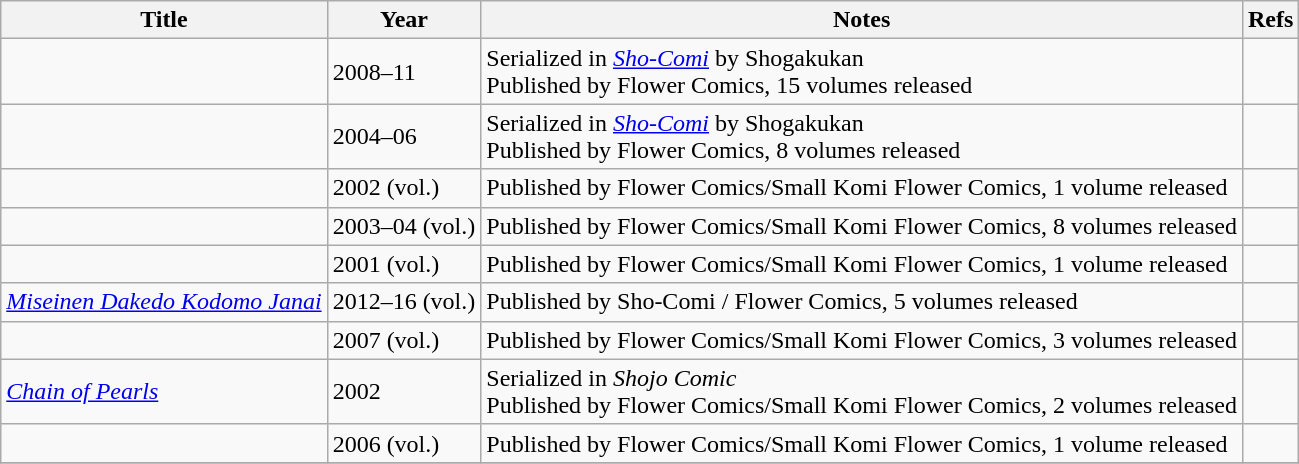<table class="wikitable sortable">
<tr>
<th>Title</th>
<th>Year</th>
<th>Notes</th>
<th>Refs</th>
</tr>
<tr>
<td></td>
<td>2008–11</td>
<td>Serialized in <em><a href='#'>Sho-Comi</a></em> by Shogakukan<br>Published by Flower Comics, 15 volumes released</td>
<td></td>
</tr>
<tr>
<td></td>
<td>2004–06</td>
<td>Serialized in <em><a href='#'>Sho-Comi</a></em> by Shogakukan<br>Published by Flower Comics, 8 volumes released</td>
<td></td>
</tr>
<tr>
<td></td>
<td>2002 (vol.)</td>
<td>Published by Flower Comics/Small Komi Flower Comics, 1 volume released</td>
<td></td>
</tr>
<tr>
<td></td>
<td>2003–04 (vol.)</td>
<td>Published by Flower Comics/Small Komi Flower Comics, 8 volumes released</td>
<td></td>
</tr>
<tr>
<td></td>
<td>2001 (vol.)</td>
<td>Published by Flower Comics/Small Komi Flower Comics, 1 volume released</td>
<td></td>
</tr>
<tr>
<td><em><a href='#'>Miseinen Dakedo Kodomo Janai</a></em></td>
<td>2012–16 (vol.)</td>
<td>Published by Sho-Comi / Flower Comics, 5 volumes released</td>
<td></td>
</tr>
<tr>
<td></td>
<td>2007 (vol.)</td>
<td>Published by Flower Comics/Small Komi Flower Comics, 3 volumes released</td>
<td></td>
</tr>
<tr>
<td><em><a href='#'>Chain of Pearls</a></em></td>
<td>2002</td>
<td>Serialized in <em>Shojo Comic</em><br>Published by Flower Comics/Small Komi Flower Comics, 2 volumes released</td>
<td></td>
</tr>
<tr>
<td></td>
<td>2006 (vol.)</td>
<td>Published by Flower Comics/Small Komi Flower Comics, 1 volume released</td>
<td></td>
</tr>
<tr>
</tr>
</table>
